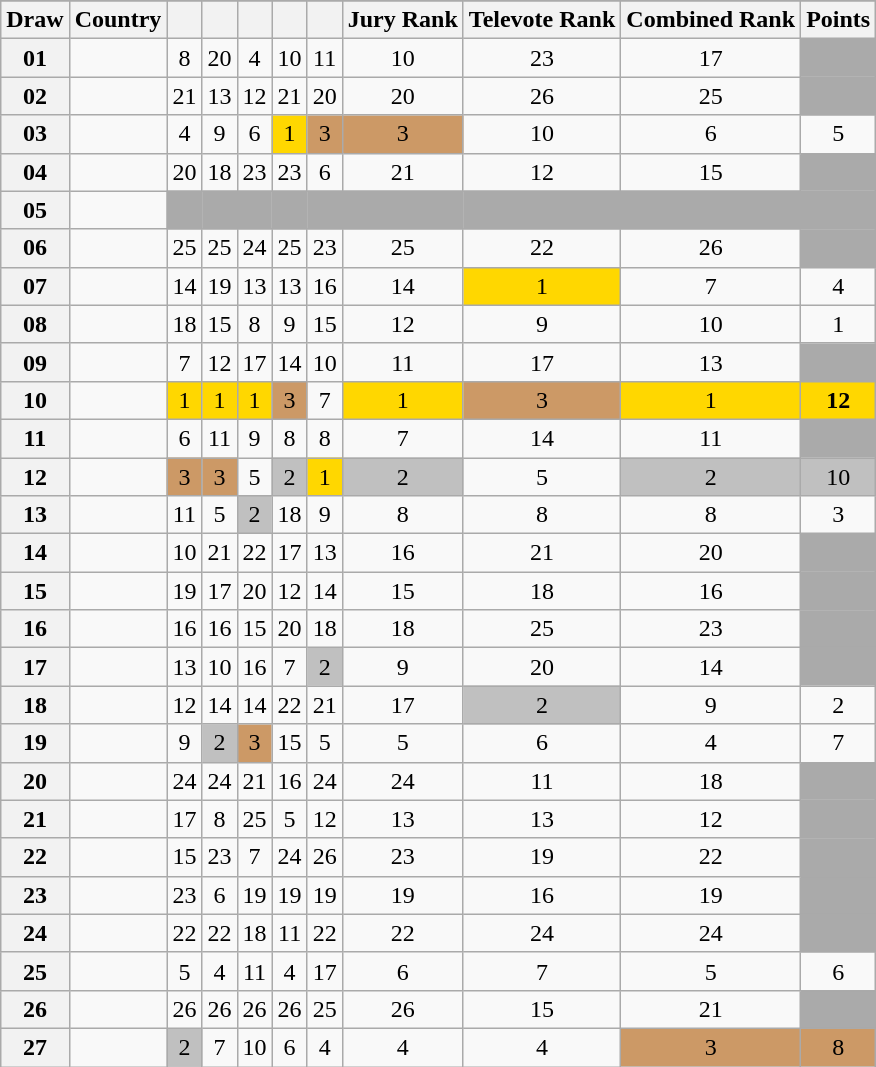<table class="sortable wikitable collapsible plainrowheaders" style="text-align:center;">
<tr>
</tr>
<tr>
<th scope="col">Draw</th>
<th scope="col">Country</th>
<th scope="col"><small></small></th>
<th scope="col"><small></small></th>
<th scope="col"><small></small></th>
<th scope="col"><small></small></th>
<th scope="col"><small></small></th>
<th scope="col">Jury Rank</th>
<th scope="col">Televote Rank</th>
<th scope="col">Combined Rank</th>
<th scope="col">Points</th>
</tr>
<tr>
<th scope="row" style="text-align:center;">01</th>
<td style="text-align:left;"></td>
<td>8</td>
<td>20</td>
<td>4</td>
<td>10</td>
<td>11</td>
<td>10</td>
<td>23</td>
<td>17</td>
<td style="background:#AAAAAA;"></td>
</tr>
<tr>
<th scope="row" style="text-align:center;">02</th>
<td style="text-align:left;"></td>
<td>21</td>
<td>13</td>
<td>12</td>
<td>21</td>
<td>20</td>
<td>20</td>
<td>26</td>
<td>25</td>
<td style="background:#AAAAAA;"></td>
</tr>
<tr>
<th scope="row" style="text-align:center;">03</th>
<td style="text-align:left;"></td>
<td>4</td>
<td>9</td>
<td>6</td>
<td style="background:gold;">1</td>
<td style="background:#CC9966;">3</td>
<td style="background:#CC9966;">3</td>
<td>10</td>
<td>6</td>
<td>5</td>
</tr>
<tr>
<th scope="row" style="text-align:center;">04</th>
<td style="text-align:left;"></td>
<td>20</td>
<td>18</td>
<td>23</td>
<td>23</td>
<td>6</td>
<td>21</td>
<td>12</td>
<td>15</td>
<td style="background:#AAAAAA;"></td>
</tr>
<tr class="sortbottom">
<th scope="row" style="text-align:center;">05</th>
<td style="text-align:left;"></td>
<td style="background:#AAAAAA;"></td>
<td style="background:#AAAAAA;"></td>
<td style="background:#AAAAAA;"></td>
<td style="background:#AAAAAA;"></td>
<td style="background:#AAAAAA;"></td>
<td style="background:#AAAAAA;"></td>
<td style="background:#AAAAAA;"></td>
<td style="background:#AAAAAA;"></td>
<td style="background:#AAAAAA;"></td>
</tr>
<tr>
<th scope="row" style="text-align:center;">06</th>
<td style="text-align:left;"></td>
<td>25</td>
<td>25</td>
<td>24</td>
<td>25</td>
<td>23</td>
<td>25</td>
<td>22</td>
<td>26</td>
<td style="background:#AAAAAA;"></td>
</tr>
<tr>
<th scope="row" style="text-align:center;">07</th>
<td style="text-align:left;"></td>
<td>14</td>
<td>19</td>
<td>13</td>
<td>13</td>
<td>16</td>
<td>14</td>
<td style="background:gold;">1</td>
<td>7</td>
<td>4</td>
</tr>
<tr>
<th scope="row" style="text-align:center;">08</th>
<td style="text-align:left;"></td>
<td>18</td>
<td>15</td>
<td>8</td>
<td>9</td>
<td>15</td>
<td>12</td>
<td>9</td>
<td>10</td>
<td>1</td>
</tr>
<tr>
<th scope="row" style="text-align:center;">09</th>
<td style="text-align:left;"></td>
<td>7</td>
<td>12</td>
<td>17</td>
<td>14</td>
<td>10</td>
<td>11</td>
<td>17</td>
<td>13</td>
<td style="background:#AAAAAA;"></td>
</tr>
<tr>
<th scope="row" style="text-align:center;">10</th>
<td style="text-align:left;"></td>
<td style="background:gold;">1</td>
<td style="background:gold;">1</td>
<td style="background:gold;">1</td>
<td style="background:#CC9966;">3</td>
<td>7</td>
<td style="background:gold;">1</td>
<td style="background:#CC9966;">3</td>
<td style="background:gold;">1</td>
<td style="background:gold;"><strong>12</strong></td>
</tr>
<tr>
<th scope="row" style="text-align:center;">11</th>
<td style="text-align:left;"></td>
<td>6</td>
<td>11</td>
<td>9</td>
<td>8</td>
<td>8</td>
<td>7</td>
<td>14</td>
<td>11</td>
<td style="background:#AAAAAA;"></td>
</tr>
<tr>
<th scope="row" style="text-align:center;">12</th>
<td style="text-align:left;"></td>
<td style="background:#CC9966;">3</td>
<td style="background:#CC9966;">3</td>
<td>5</td>
<td style="background:silver;">2</td>
<td style="background:gold;">1</td>
<td style="background:silver;">2</td>
<td>5</td>
<td style="background:silver;">2</td>
<td style="background:silver;">10</td>
</tr>
<tr>
<th scope="row" style="text-align:center;">13</th>
<td style="text-align:left;"></td>
<td>11</td>
<td>5</td>
<td style="background:silver;">2</td>
<td>18</td>
<td>9</td>
<td>8</td>
<td>8</td>
<td>8</td>
<td>3</td>
</tr>
<tr>
<th scope="row" style="text-align:center;">14</th>
<td style="text-align:left;"></td>
<td>10</td>
<td>21</td>
<td>22</td>
<td>17</td>
<td>13</td>
<td>16</td>
<td>21</td>
<td>20</td>
<td style="background:#AAAAAA;"></td>
</tr>
<tr>
<th scope="row" style="text-align:center;">15</th>
<td style="text-align:left;"></td>
<td>19</td>
<td>17</td>
<td>20</td>
<td>12</td>
<td>14</td>
<td>15</td>
<td>18</td>
<td>16</td>
<td style="background:#AAAAAA;"></td>
</tr>
<tr>
<th scope="row" style="text-align:center;">16</th>
<td style="text-align:left;"></td>
<td>16</td>
<td>16</td>
<td>15</td>
<td>20</td>
<td>18</td>
<td>18</td>
<td>25</td>
<td>23</td>
<td style="background:#AAAAAA;"></td>
</tr>
<tr>
<th scope="row" style="text-align:center;">17</th>
<td style="text-align:left;"></td>
<td>13</td>
<td>10</td>
<td>16</td>
<td>7</td>
<td style="background:silver;">2</td>
<td>9</td>
<td>20</td>
<td>14</td>
<td style="background:#AAAAAA;"></td>
</tr>
<tr>
<th scope="row" style="text-align:center;">18</th>
<td style="text-align:left;"></td>
<td>12</td>
<td>14</td>
<td>14</td>
<td>22</td>
<td>21</td>
<td>17</td>
<td style="background:silver;">2</td>
<td>9</td>
<td>2</td>
</tr>
<tr>
<th scope="row" style="text-align:center;">19</th>
<td style="text-align:left;"></td>
<td>9</td>
<td style="background:silver;">2</td>
<td style="background:#CC9966;">3</td>
<td>15</td>
<td>5</td>
<td>5</td>
<td>6</td>
<td>4</td>
<td>7</td>
</tr>
<tr>
<th scope="row" style="text-align:center;">20</th>
<td style="text-align:left;"></td>
<td>24</td>
<td>24</td>
<td>21</td>
<td>16</td>
<td>24</td>
<td>24</td>
<td>11</td>
<td>18</td>
<td style="background:#AAAAAA;"></td>
</tr>
<tr>
<th scope="row" style="text-align:center;">21</th>
<td style="text-align:left;"></td>
<td>17</td>
<td>8</td>
<td>25</td>
<td>5</td>
<td>12</td>
<td>13</td>
<td>13</td>
<td>12</td>
<td style="background:#AAAAAA;"></td>
</tr>
<tr>
<th scope="row" style="text-align:center;">22</th>
<td style="text-align:left;"></td>
<td>15</td>
<td>23</td>
<td>7</td>
<td>24</td>
<td>26</td>
<td>23</td>
<td>19</td>
<td>22</td>
<td style="background:#AAAAAA;"></td>
</tr>
<tr>
<th scope="row" style="text-align:center;">23</th>
<td style="text-align:left;"></td>
<td>23</td>
<td>6</td>
<td>19</td>
<td>19</td>
<td>19</td>
<td>19</td>
<td>16</td>
<td>19</td>
<td style="background:#AAAAAA;"></td>
</tr>
<tr>
<th scope="row" style="text-align:center;">24</th>
<td style="text-align:left;"></td>
<td>22</td>
<td>22</td>
<td>18</td>
<td>11</td>
<td>22</td>
<td>22</td>
<td>24</td>
<td>24</td>
<td style="background:#AAAAAA;"></td>
</tr>
<tr>
<th scope="row" style="text-align:center;">25</th>
<td style="text-align:left;"></td>
<td>5</td>
<td>4</td>
<td>11</td>
<td>4</td>
<td>17</td>
<td>6</td>
<td>7</td>
<td>5</td>
<td>6</td>
</tr>
<tr>
<th scope="row" style="text-align:center;">26</th>
<td style="text-align:left;"></td>
<td>26</td>
<td>26</td>
<td>26</td>
<td>26</td>
<td>25</td>
<td>26</td>
<td>15</td>
<td>21</td>
<td style="background:#AAAAAA;"></td>
</tr>
<tr>
<th scope="row" style="text-align:center;">27</th>
<td style="text-align:left;"></td>
<td style="background:silver;">2</td>
<td>7</td>
<td>10</td>
<td>6</td>
<td>4</td>
<td>4</td>
<td>4</td>
<td style="background:#CC9966;">3</td>
<td style="background:#CC9966;">8</td>
</tr>
</table>
